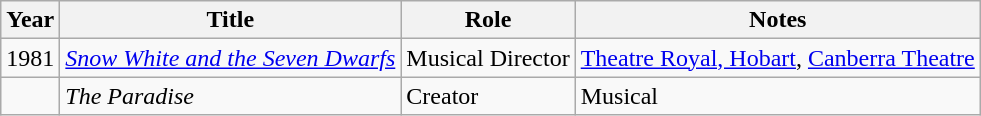<table class="wikitable">
<tr>
<th>Year</th>
<th>Title</th>
<th>Role</th>
<th>Notes</th>
</tr>
<tr>
<td>1981</td>
<td><em><a href='#'>Snow White and the Seven Dwarfs</a></em></td>
<td>Musical Director</td>
<td><a href='#'>Theatre Royal, Hobart</a>, <a href='#'>Canberra Theatre</a></td>
</tr>
<tr>
<td></td>
<td><em>The Paradise</em></td>
<td>Creator</td>
<td>Musical</td>
</tr>
</table>
